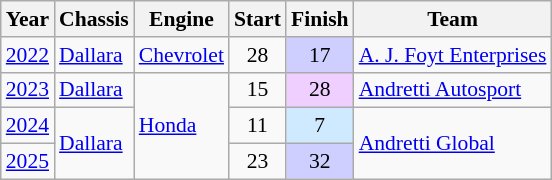<table class="wikitable" style="font-size: 90%;">
<tr>
<th>Year</th>
<th>Chassis</th>
<th>Engine</th>
<th>Start</th>
<th>Finish</th>
<th>Team</th>
</tr>
<tr>
<td><a href='#'>2022</a></td>
<td><a href='#'>Dallara</a></td>
<td><a href='#'>Chevrolet</a></td>
<td align=center>28</td>
<td align=center style="background:#CFCFFF;">17</td>
<td nowrap><a href='#'>A. J. Foyt Enterprises</a></td>
</tr>
<tr>
<td><a href='#'>2023</a></td>
<td><a href='#'>Dallara</a></td>
<td rowspan=3><a href='#'>Honda</a></td>
<td align=center>15</td>
<td align=center style="background:#EFCFFF;">28</td>
<td nowrap><a href='#'>Andretti Autosport</a></td>
</tr>
<tr>
<td><a href='#'>2024</a></td>
<td rowspan=2><a href='#'>Dallara</a></td>
<td align=center>11</td>
<td align=center style="background:#cfeaff;">7</td>
<td rowspan=2 nowrap><a href='#'>Andretti Global</a></td>
</tr>
<tr>
<td><a href='#'>2025</a></td>
<td align=center>23</td>
<td align=center style="background:#CFCFFF;">32</td>
</tr>
</table>
